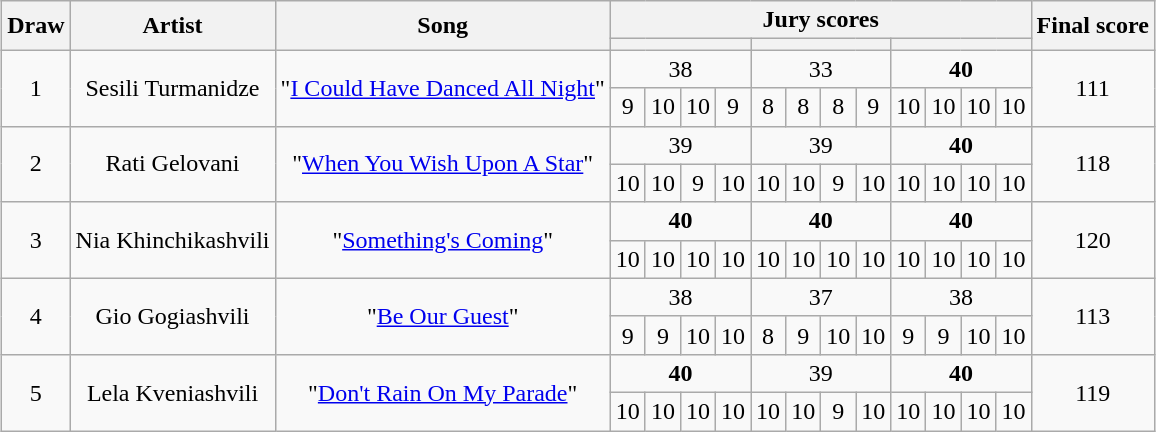<table class="sortable wikitable" style="text-align:center;margin:1em auto 1em auto">
<tr>
<th scope="col" rowspan="2">Draw</th>
<th scope="col" rowspan="2">Artist</th>
<th scope="col" rowspan="2">Song</th>
<th scope="col" colspan="12">Jury scores</th>
<th scope="col" rowspan="2">Final score</th>
</tr>
<tr>
<th scope="col" colspan="4" class="unsortable"><small></small></th>
<th scope="col" colspan="4" class="unsortable"><small></small></th>
<th scope="col" colspan="4" class="unsortable"><small></small></th>
</tr>
<tr>
<td rowspan="2">1</td>
<td rowspan="2">Sesili Turmanidze</td>
<td rowspan="2">"<a href='#'>I Could Have Danced All Night</a>"<br></td>
<td colspan="4">38</td>
<td colspan="4">33</td>
<td colspan="4"><strong>40</strong></td>
<td rowspan="2">111</td>
</tr>
<tr>
<td>9</td>
<td>10</td>
<td>10</td>
<td>9</td>
<td>8</td>
<td>8</td>
<td>8</td>
<td>9</td>
<td>10</td>
<td>10</td>
<td>10</td>
<td>10</td>
</tr>
<tr>
<td rowspan="2">2</td>
<td rowspan="2">Rati Gelovani</td>
<td rowspan="2">"<a href='#'>When You Wish Upon A Star</a>"<br></td>
<td colspan="4">39</td>
<td colspan="4">39</td>
<td colspan="4"><strong>40</strong></td>
<td rowspan="2">118</td>
</tr>
<tr>
<td>10</td>
<td>10</td>
<td>9</td>
<td>10</td>
<td>10</td>
<td>10</td>
<td>9</td>
<td>10</td>
<td>10</td>
<td>10</td>
<td>10</td>
<td>10</td>
</tr>
<tr>
<td rowspan="2">3</td>
<td rowspan="2">Nia Khinchikashvili</td>
<td rowspan="2">"<a href='#'>Something's Coming</a>"<br></td>
<td colspan="4"><strong>40</strong></td>
<td colspan="4"><strong>40</strong></td>
<td colspan="4"><strong>40</strong></td>
<td rowspan="2">120</td>
</tr>
<tr>
<td>10</td>
<td>10</td>
<td>10</td>
<td>10</td>
<td>10</td>
<td>10</td>
<td>10</td>
<td>10</td>
<td>10</td>
<td>10</td>
<td>10</td>
<td>10</td>
</tr>
<tr>
<td rowspan="2">4</td>
<td rowspan="2">Gio Gogiashvili</td>
<td rowspan="2">"<a href='#'>Be Our Guest</a>"<br></td>
<td colspan="4">38</td>
<td colspan="4">37</td>
<td colspan="4">38</td>
<td rowspan="2">113</td>
</tr>
<tr>
<td>9</td>
<td>9</td>
<td>10</td>
<td>10</td>
<td>8</td>
<td>9</td>
<td>10</td>
<td>10</td>
<td>9</td>
<td>9</td>
<td>10</td>
<td>10</td>
</tr>
<tr>
<td rowspan="2">5</td>
<td rowspan="2">Lela Kveniashvili</td>
<td rowspan="2">"<a href='#'>Don't Rain On My Parade</a>"<br></td>
<td colspan="4"><strong>40</strong></td>
<td colspan="4">39</td>
<td colspan="4"><strong>40</strong></td>
<td rowspan="2">119</td>
</tr>
<tr>
<td>10</td>
<td>10</td>
<td>10</td>
<td>10</td>
<td>10</td>
<td>10</td>
<td>9</td>
<td>10</td>
<td>10</td>
<td>10</td>
<td>10</td>
<td>10</td>
</tr>
</table>
